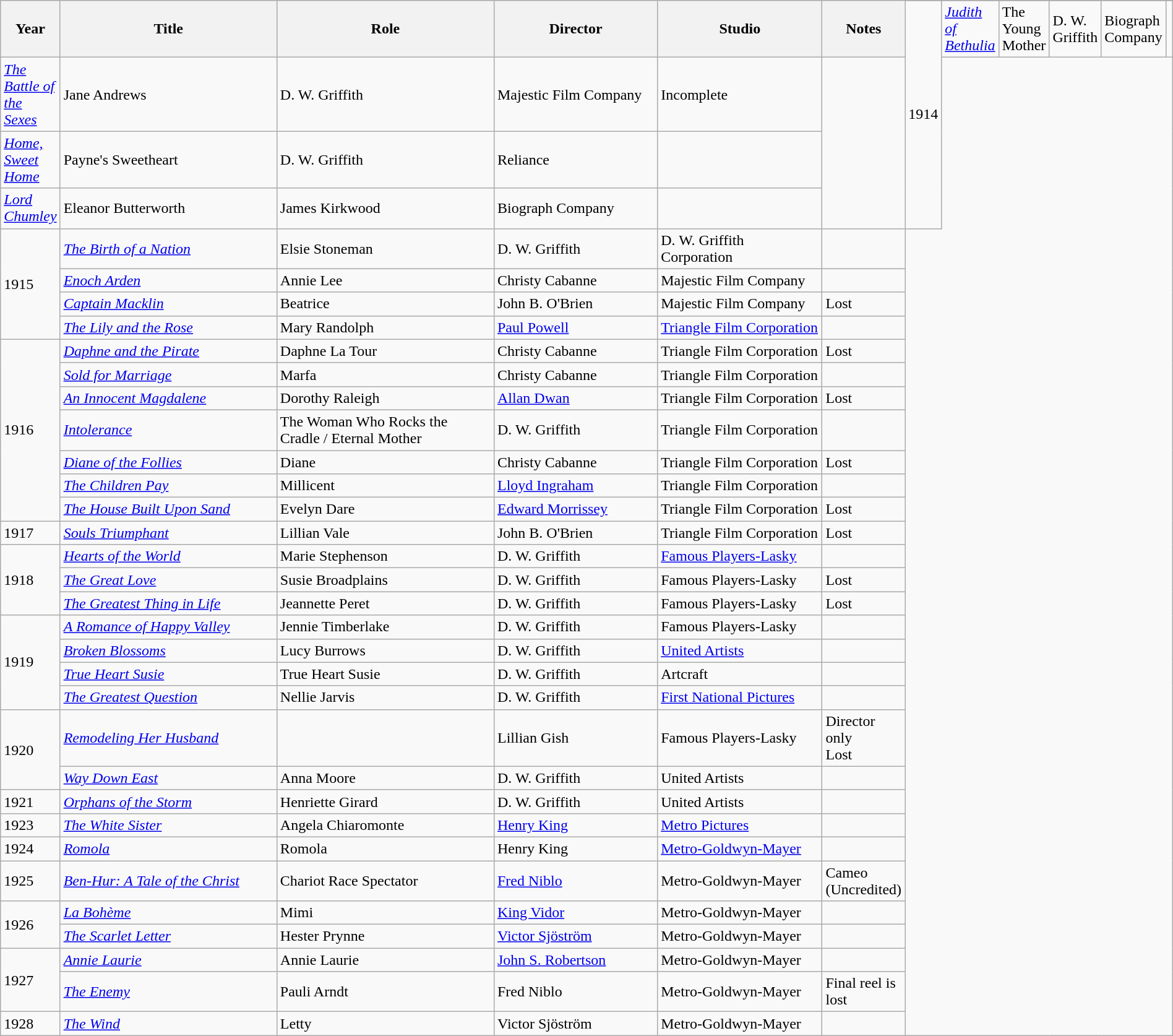<table class="wikitable sortable" style="width: 100%; margin-right: 0;">
<tr>
<th scope="col" width="4%" rowspan="2">Year</th>
<th scope="col" width="20%" rowspan="2">Title</th>
<th scope="col" width="20%" rowspan="2">Role</th>
<th scope="col" width="15%" rowspan="2">Director</th>
<th scope="col" width="15%" rowspan="2">Studio</th>
<th scope="col" width="4%" rowspan="2">Notes</th>
</tr>
<tr>
<td rowspan=4>1914</td>
<td><em><a href='#'>Judith of Bethulia</a></em></td>
<td>The Young Mother</td>
<td>D. W. Griffith</td>
<td>Biograph Company</td>
<td></td>
</tr>
<tr>
<td><em><a href='#'>The Battle of the Sexes</a></em></td>
<td>Jane Andrews</td>
<td>D. W. Griffith</td>
<td>Majestic Film Company</td>
<td>Incomplete</td>
</tr>
<tr>
<td><em><a href='#'>Home, Sweet Home</a></em></td>
<td>Payne's Sweetheart</td>
<td>D. W. Griffith</td>
<td>Reliance</td>
<td></td>
</tr>
<tr>
<td><em><a href='#'>Lord Chumley</a></em></td>
<td>Eleanor Butterworth</td>
<td>James Kirkwood</td>
<td>Biograph Company</td>
<td></td>
</tr>
<tr>
<td rowspan=4>1915</td>
<td><em><a href='#'>The Birth of a Nation</a></em></td>
<td>Elsie Stoneman</td>
<td>D. W. Griffith</td>
<td>D. W. Griffith Corporation</td>
<td></td>
</tr>
<tr>
<td><em><a href='#'>Enoch Arden</a></em></td>
<td>Annie Lee</td>
<td>Christy Cabanne</td>
<td>Majestic Film Company</td>
<td></td>
</tr>
<tr>
<td><em><a href='#'>Captain Macklin</a></em></td>
<td>Beatrice</td>
<td>John B. O'Brien</td>
<td>Majestic Film Company</td>
<td>Lost</td>
</tr>
<tr>
<td><em><a href='#'>The Lily and the Rose</a></em></td>
<td>Mary Randolph</td>
<td><a href='#'>Paul Powell</a></td>
<td><a href='#'>Triangle Film Corporation</a></td>
<td></td>
</tr>
<tr>
<td rowspan=7>1916</td>
<td><em><a href='#'>Daphne and the Pirate</a></em></td>
<td>Daphne La Tour</td>
<td>Christy Cabanne</td>
<td>Triangle Film Corporation</td>
<td>Lost</td>
</tr>
<tr>
<td><em><a href='#'>Sold for Marriage</a></em></td>
<td>Marfa</td>
<td>Christy Cabanne</td>
<td>Triangle Film Corporation</td>
<td></td>
</tr>
<tr>
<td><em><a href='#'>An Innocent Magdalene</a></em></td>
<td>Dorothy Raleigh</td>
<td><a href='#'>Allan Dwan</a></td>
<td>Triangle Film Corporation</td>
<td>Lost</td>
</tr>
<tr>
<td><em><a href='#'>Intolerance</a></em></td>
<td>The Woman Who Rocks the Cradle / Eternal Mother</td>
<td>D. W. Griffith</td>
<td>Triangle Film Corporation</td>
<td></td>
</tr>
<tr>
<td><em><a href='#'>Diane of the Follies</a></em></td>
<td>Diane</td>
<td>Christy Cabanne</td>
<td>Triangle Film Corporation</td>
<td>Lost</td>
</tr>
<tr>
<td><em><a href='#'>The Children Pay</a></em></td>
<td>Millicent</td>
<td><a href='#'>Lloyd Ingraham</a></td>
<td>Triangle Film Corporation</td>
<td></td>
</tr>
<tr>
<td><em><a href='#'>The House Built Upon Sand</a></em></td>
<td>Evelyn Dare</td>
<td><a href='#'>Edward Morrissey</a></td>
<td>Triangle Film Corporation</td>
<td>Lost</td>
</tr>
<tr>
<td>1917</td>
<td><em><a href='#'>Souls Triumphant</a></em></td>
<td>Lillian Vale</td>
<td>John B. O'Brien</td>
<td>Triangle Film Corporation</td>
<td>Lost</td>
</tr>
<tr>
<td rowspan=3>1918</td>
<td><em><a href='#'>Hearts of the World</a></em></td>
<td>Marie Stephenson</td>
<td>D. W. Griffith</td>
<td><a href='#'>Famous Players-Lasky</a></td>
<td></td>
</tr>
<tr>
<td><em><a href='#'>The Great Love</a></em></td>
<td>Susie Broadplains</td>
<td>D. W. Griffith</td>
<td>Famous Players-Lasky</td>
<td>Lost</td>
</tr>
<tr>
<td><em><a href='#'>The Greatest Thing in Life</a></em></td>
<td>Jeannette Peret</td>
<td>D. W. Griffith</td>
<td>Famous Players-Lasky</td>
<td>Lost</td>
</tr>
<tr>
<td rowspan=4>1919</td>
<td><em><a href='#'>A Romance of Happy Valley</a></em></td>
<td>Jennie Timberlake</td>
<td>D. W. Griffith</td>
<td>Famous Players-Lasky</td>
<td></td>
</tr>
<tr>
<td><em><a href='#'>Broken Blossoms</a></em></td>
<td>Lucy Burrows</td>
<td>D. W. Griffith</td>
<td><a href='#'>United Artists</a></td>
<td></td>
</tr>
<tr>
<td><em><a href='#'>True Heart Susie</a></em></td>
<td>True Heart Susie</td>
<td>D. W. Griffith</td>
<td>Artcraft</td>
<td></td>
</tr>
<tr>
<td><em><a href='#'>The Greatest Question</a></em></td>
<td>Nellie Jarvis</td>
<td>D. W. Griffith</td>
<td><a href='#'>First National Pictures</a></td>
<td></td>
</tr>
<tr>
<td rowspan=2>1920</td>
<td><em><a href='#'>Remodeling Her Husband</a></em></td>
<td></td>
<td>Lillian Gish</td>
<td>Famous Players-Lasky</td>
<td>Director only<br>Lost</td>
</tr>
<tr>
<td><em><a href='#'>Way Down East</a></em></td>
<td>Anna Moore</td>
<td>D. W. Griffith</td>
<td>United Artists</td>
<td></td>
</tr>
<tr>
<td>1921</td>
<td><em><a href='#'>Orphans of the Storm</a></em></td>
<td>Henriette Girard</td>
<td>D. W. Griffith</td>
<td>United Artists</td>
<td></td>
</tr>
<tr>
<td>1923</td>
<td><em><a href='#'>The White Sister</a></em></td>
<td>Angela Chiaromonte</td>
<td><a href='#'>Henry King</a></td>
<td><a href='#'>Metro Pictures</a></td>
<td></td>
</tr>
<tr>
<td>1924</td>
<td><em><a href='#'>Romola</a></em></td>
<td>Romola</td>
<td>Henry King</td>
<td><a href='#'>Metro-Goldwyn-Mayer</a></td>
<td></td>
</tr>
<tr>
<td>1925</td>
<td><em><a href='#'>Ben-Hur: A Tale of the Christ</a></em></td>
<td>Chariot Race Spectator</td>
<td><a href='#'>Fred Niblo</a></td>
<td>Metro-Goldwyn-Mayer</td>
<td>Cameo (Uncredited)</td>
</tr>
<tr>
<td rowspan=2>1926</td>
<td><em><a href='#'>La Bohème</a></em></td>
<td>Mimi</td>
<td><a href='#'>King Vidor</a></td>
<td>Metro-Goldwyn-Mayer</td>
<td></td>
</tr>
<tr>
<td><em><a href='#'>The Scarlet Letter</a></em></td>
<td>Hester Prynne</td>
<td><a href='#'>Victor Sjöström</a></td>
<td>Metro-Goldwyn-Mayer</td>
<td></td>
</tr>
<tr>
<td rowspan=2>1927</td>
<td><em><a href='#'>Annie Laurie</a></em></td>
<td>Annie Laurie</td>
<td><a href='#'>John S. Robertson</a></td>
<td>Metro-Goldwyn-Mayer</td>
<td></td>
</tr>
<tr>
<td><em><a href='#'>The Enemy</a></em></td>
<td>Pauli Arndt</td>
<td>Fred Niblo</td>
<td>Metro-Goldwyn-Mayer</td>
<td>Final reel is lost</td>
</tr>
<tr>
<td>1928</td>
<td><em><a href='#'>The Wind</a></em></td>
<td>Letty</td>
<td>Victor Sjöström</td>
<td>Metro-Goldwyn-Mayer</td>
<td></td>
</tr>
</table>
